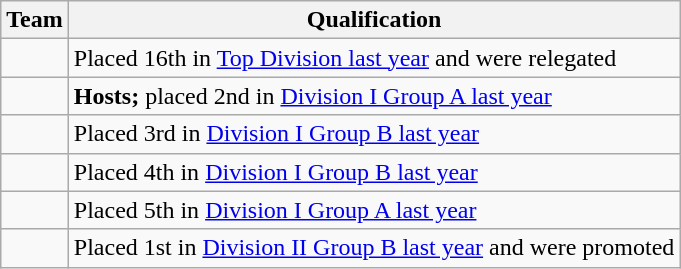<table class="wikitable">
<tr>
<th>Team</th>
<th>Qualification</th>
</tr>
<tr>
<td></td>
<td>Placed 16th in <a href='#'>Top Division last year</a> and were relegated</td>
</tr>
<tr>
<td></td>
<td><strong>Hosts;</strong> placed 2nd in <a href='#'>Division I Group A last year</a></td>
</tr>
<tr>
<td></td>
<td>Placed 3rd in <a href='#'>Division I Group B last year</a></td>
</tr>
<tr>
<td></td>
<td>Placed 4th in <a href='#'>Division I Group B last year</a></td>
</tr>
<tr>
<td></td>
<td>Placed 5th in <a href='#'>Division I Group A last year</a></td>
</tr>
<tr>
<td></td>
<td>Placed 1st in <a href='#'>Division II Group B last year</a> and were promoted</td>
</tr>
</table>
